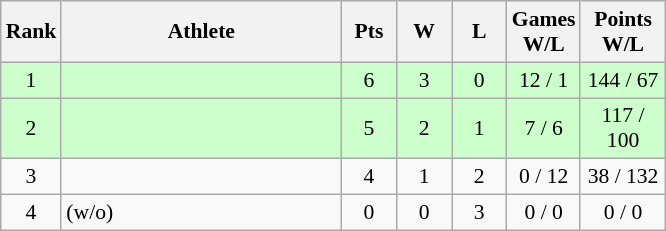<table class="wikitable" style="text-align: center; font-size:90% ">
<tr>
<th width="20">Rank</th>
<th width="180">Athlete</th>
<th width="30">Pts</th>
<th width="30">W</th>
<th width="30">L</th>
<th width="40">Games<br>W/L</th>
<th width="50">Points<br>W/L</th>
</tr>
<tr bgcolor=#ccffcc>
<td>1</td>
<td align=left></td>
<td>6</td>
<td>3</td>
<td>0</td>
<td>12 / 1</td>
<td>144 / 67</td>
</tr>
<tr bgcolor=#ccffcc>
<td>2</td>
<td align=left></td>
<td>5</td>
<td>2</td>
<td>1</td>
<td>7 / 6</td>
<td>117 / 100</td>
</tr>
<tr>
<td>3</td>
<td align=left></td>
<td>4</td>
<td>1</td>
<td>2</td>
<td>0 / 12</td>
<td>38 / 132</td>
</tr>
<tr>
<td>4</td>
<td align=left> (w/o)</td>
<td>0</td>
<td>0</td>
<td>3</td>
<td>0 / 0</td>
<td>0 / 0</td>
</tr>
</table>
